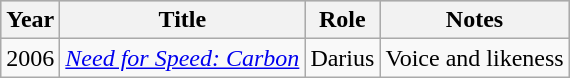<table class="wikitable sortable">
<tr style="background:#ccc; text-align:center;">
<th>Year</th>
<th>Title</th>
<th>Role</th>
<th class="unsortable">Notes</th>
</tr>
<tr>
<td>2006</td>
<td><em><a href='#'>Need for Speed: Carbon</a></em></td>
<td>Darius</td>
<td>Voice and likeness</td>
</tr>
</table>
